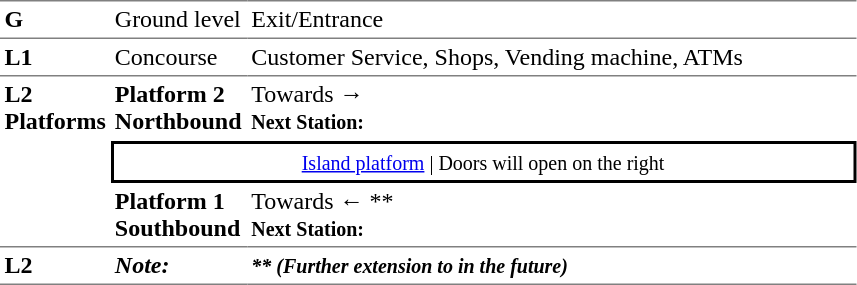<table table border=0 cellspacing=0 cellpadding=3>
<tr>
<td style="border-top:solid 1px gray;border-bottom:solid 1px gray;" width=50 valign=top><strong>G</strong></td>
<td style="border-top:solid 1px gray;border-bottom:solid 1px gray;" width=85 valign=top>Ground level</td>
<td style="border-top:solid 1px gray;border-bottom:solid 1px gray;" width=400 valign=top>Exit/Entrance</td>
</tr>
<tr>
<td style="border-bottom:solid 1px gray;"><strong>L1</strong></td>
<td style="border-bottom:solid 1px gray;">Concourse</td>
<td style="border-bottom:solid 1px gray;">Customer Service, Shops, Vending machine, ATMs</td>
</tr>
<tr>
<td style="border-bottom:solid 1px gray;" width=50 rowspan=3 valign=top><strong>L2<br>Platforms</strong></td>
<td style="border-bottom:solid 1px white;" width=85><span><strong>Platform 2</strong><br><strong>Northbound</strong></span></td>
<td style="border-bottom:solid 1px white;" width=400>Towards → <br><small><strong>Next Station:</strong> </small></td>
</tr>
<tr>
<td style="border-top:solid 2px black;border-right:solid 2px black;border-left:solid 2px black;border-bottom:solid 2px black;text-align:center;" colspan=2><small><a href='#'>Island platform</a> | Doors will open on the right </small></td>
</tr>
<tr>
<td style="border-bottom:solid 1px gray;" width=50><span><strong>Platform 1</strong><br><strong>Southbound</strong></span></td>
<td style="border-bottom:solid 1px gray;" width="400">Towards ←  **<br><small><strong>Next Station:</strong> </small></td>
</tr>
<tr>
<td style="border-bottom:solid 1px gray;" width="50" valign="top"><strong>L2</strong></td>
<td style="border-bottom:solid 1px gray;" width="85" valign="top"><strong><em>Note:</em></strong></td>
<td style="border-bottom:solid 1px gray;" width="400" valign="top"><strong><em><small>** (Further extension to  in the future)</small></em></strong></td>
</tr>
</table>
